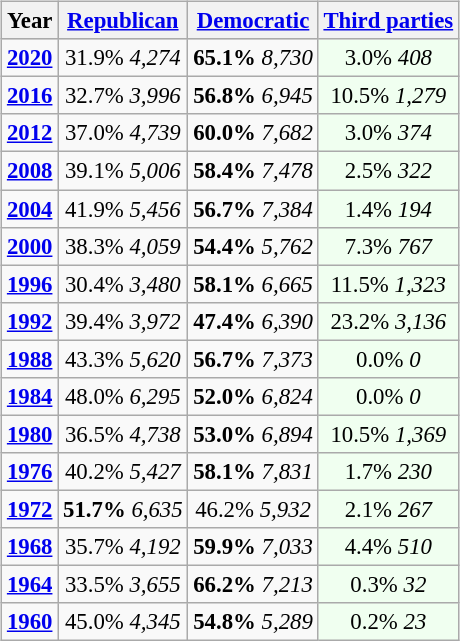<table class="wikitable" style="float:right; font-size:95%;">
<tr bgcolor=lightgrey>
<th>Year</th>
<th><a href='#'>Republican</a></th>
<th><a href='#'>Democratic</a></th>
<th><a href='#'>Third parties</a></th>
</tr>
<tr>
<td style="text-align:center;" ><strong><a href='#'>2020</a></strong></td>
<td style="text-align:center;" >31.9% <em>4,274</em></td>
<td style="text-align:center;" ><strong>65.1%</strong> <em>8,730</em></td>
<td style="text-align:center; background:honeyDew;">3.0% <em>408</em></td>
</tr>
<tr>
<td style="text-align:center;" ><strong><a href='#'>2016</a></strong></td>
<td style="text-align:center;" >32.7% <em>3,996</em></td>
<td style="text-align:center;" ><strong>56.8%</strong> <em>6,945</em></td>
<td style="text-align:center; background:honeyDew;">10.5% <em>1,279</em></td>
</tr>
<tr>
<td style="text-align:center;" ><strong><a href='#'>2012</a></strong></td>
<td style="text-align:center;" >37.0% <em>4,739</em></td>
<td style="text-align:center;" ><strong>60.0%</strong> <em>7,682</em></td>
<td style="text-align:center; background:honeyDew;">3.0% <em>374</em></td>
</tr>
<tr>
<td style="text-align:center;" ><strong><a href='#'>2008</a></strong></td>
<td style="text-align:center;" >39.1% <em>5,006</em></td>
<td style="text-align:center;" ><strong>58.4%</strong> <em>7,478</em></td>
<td style="text-align:center; background:honeyDew;">2.5% <em>322</em></td>
</tr>
<tr>
<td style="text-align:center;" ><strong><a href='#'>2004</a></strong></td>
<td style="text-align:center;" >41.9% <em>5,456</em></td>
<td style="text-align:center;" ><strong>56.7%</strong> <em>7,384</em></td>
<td style="text-align:center; background:honeyDew;">1.4% <em>194</em></td>
</tr>
<tr>
<td style="text-align:center;" ><strong><a href='#'>2000</a></strong></td>
<td style="text-align:center;" >38.3% <em>4,059</em></td>
<td style="text-align:center;" ><strong>54.4%</strong> <em>5,762</em></td>
<td style="text-align:center; background:honeyDew;">7.3% <em>767</em></td>
</tr>
<tr>
<td style="text-align:center;" ><strong><a href='#'>1996</a></strong></td>
<td style="text-align:center;" >30.4% <em>3,480</em></td>
<td style="text-align:center;" ><strong>58.1%</strong> <em>6,665</em></td>
<td style="text-align:center; background:honeyDew;">11.5% <em>1,323</em></td>
</tr>
<tr>
<td style="text-align:center;" ><strong><a href='#'>1992</a></strong></td>
<td style="text-align:center;" >39.4% <em>3,972</em></td>
<td style="text-align:center;" ><strong>47.4%</strong> <em>6,390</em></td>
<td style="text-align:center; background:honeyDew;">23.2% <em>3,136</em></td>
</tr>
<tr>
<td style="text-align:center;" ><strong><a href='#'>1988</a></strong></td>
<td style="text-align:center;" >43.3% <em>5,620</em></td>
<td style="text-align:center;" ><strong>56.7%</strong> <em>7,373</em></td>
<td style="text-align:center; background:honeyDew;">0.0% <em>0</em></td>
</tr>
<tr>
<td style="text-align:center;" ><strong><a href='#'>1984</a></strong></td>
<td style="text-align:center;" >48.0% <em>6,295</em></td>
<td style="text-align:center;" ><strong>52.0%</strong> <em>6,824</em></td>
<td style="text-align:center; background:honeyDew;">0.0% <em>0</em></td>
</tr>
<tr>
<td style="text-align:center;" ><strong><a href='#'>1980</a></strong></td>
<td style="text-align:center;" >36.5% <em>4,738</em></td>
<td style="text-align:center;" ><strong>53.0%</strong> <em>6,894</em></td>
<td style="text-align:center; background:honeyDew;">10.5% <em>1,369</em></td>
</tr>
<tr>
<td style="text-align:center;" ><strong><a href='#'>1976</a></strong></td>
<td style="text-align:center;" >40.2% <em>5,427</em></td>
<td style="text-align:center;" ><strong>58.1%</strong> <em>7,831</em></td>
<td style="text-align:center; background:honeyDew;">1.7% <em>230</em></td>
</tr>
<tr>
<td style="text-align:center;" ><strong><a href='#'>1972</a></strong></td>
<td style="text-align:center;" ><strong>51.7%</strong> <em>6,635</em></td>
<td style="text-align:center;" >46.2% <em>5,932</em></td>
<td style="text-align:center; background:honeyDew;">2.1% <em>267</em></td>
</tr>
<tr>
<td style="text-align:center;" ><strong><a href='#'>1968</a></strong></td>
<td style="text-align:center;" >35.7% <em>4,192</em></td>
<td style="text-align:center;" ><strong>59.9%</strong> <em>7,033</em></td>
<td style="text-align:center; background:honeyDew;">4.4% <em>510</em></td>
</tr>
<tr>
<td style="text-align:center;" ><strong><a href='#'>1964</a></strong></td>
<td style="text-align:center;" >33.5% <em>3,655</em></td>
<td style="text-align:center;" ><strong>66.2%</strong> <em>7,213</em></td>
<td style="text-align:center; background:honeyDew;">0.3% <em>32</em></td>
</tr>
<tr>
<td style="text-align:center;" ><strong><a href='#'>1960</a></strong></td>
<td style="text-align:center;" >45.0% <em>4,345</em></td>
<td style="text-align:center;" ><strong>54.8%</strong> <em>5,289</em></td>
<td style="text-align:center; background:honeyDew;">0.2% <em>23</em></td>
</tr>
</table>
